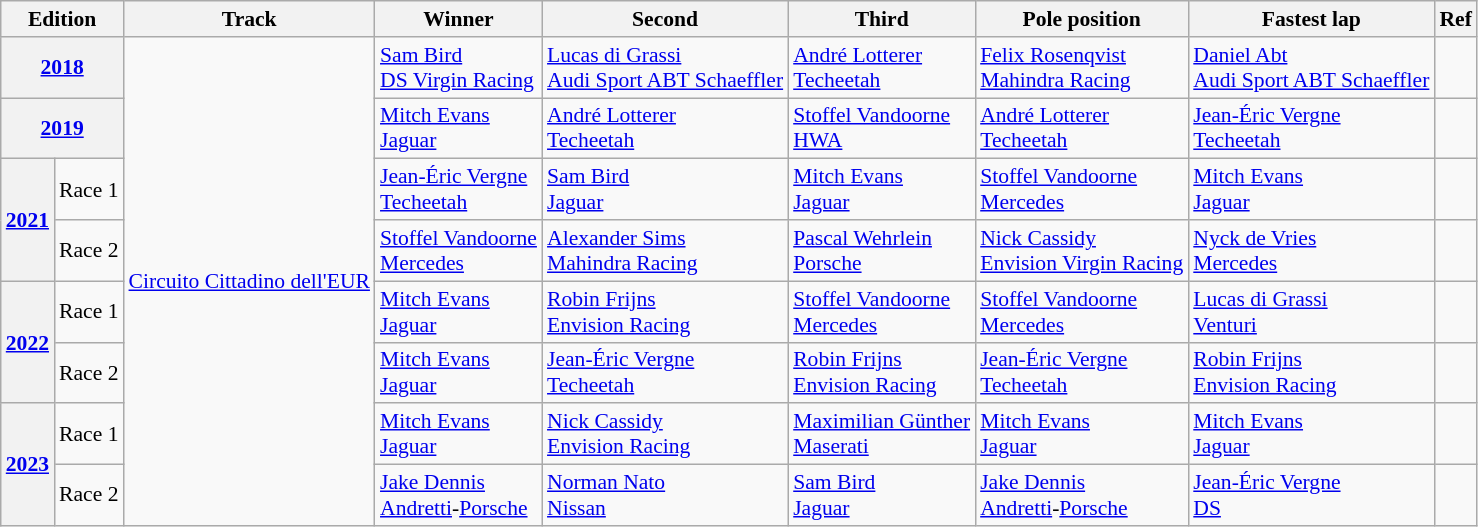<table Class = "wikitable" style = "font-size: 90%;">
<tr>
<th colspan="2">Edition</th>
<th>Track</th>
<th>Winner</th>
<th>Second</th>
<th>Third</th>
<th>Pole position</th>
<th>Fastest lap</th>
<th>Ref</th>
</tr>
<tr>
<th colspan="2"><a href='#'>2018</a></th>
<td rowspan="8"><a href='#'>Circuito Cittadino dell'EUR</a></td>
<td> <a href='#'>Sam Bird</a><br><a href='#'>DS Virgin Racing</a></td>
<td> <a href='#'>Lucas di Grassi</a><br><a href='#'>Audi Sport ABT Schaeffler</a></td>
<td> <a href='#'>André Lotterer</a><br><a href='#'>Techeetah</a></td>
<td> <a href='#'>Felix Rosenqvist</a><br><a href='#'>Mahindra Racing</a></td>
<td> <a href='#'>Daniel Abt</a><br><a href='#'>Audi Sport ABT Schaeffler</a></td>
<td align="center"></td>
</tr>
<tr>
<th colspan="2"><a href='#'>2019</a></th>
<td> <a href='#'>Mitch Evans</a><br><a href='#'>Jaguar</a></td>
<td> <a href='#'>André Lotterer</a><br><a href='#'>Techeetah</a></td>
<td> <a href='#'>Stoffel Vandoorne</a><br><a href='#'>HWA</a></td>
<td> <a href='#'>André Lotterer</a><br><a href='#'>Techeetah</a></td>
<td> <a href='#'>Jean-Éric Vergne</a><br><a href='#'>Techeetah</a></td>
<td align="center"></td>
</tr>
<tr>
<th rowspan="2"><a href='#'>2021</a></th>
<td>Race 1</td>
<td> <a href='#'>Jean-Éric Vergne</a><br><a href='#'>Techeetah</a></td>
<td> <a href='#'>Sam Bird</a><br><a href='#'>Jaguar</a></td>
<td> <a href='#'>Mitch Evans</a><br><a href='#'>Jaguar</a></td>
<td> <a href='#'>Stoffel Vandoorne</a><br><a href='#'>Mercedes</a></td>
<td> <a href='#'>Mitch Evans</a><br><a href='#'>Jaguar</a></td>
<td align="center"></td>
</tr>
<tr>
<td>Race 2</td>
<td> <a href='#'>Stoffel Vandoorne</a><br><a href='#'>Mercedes</a></td>
<td> <a href='#'>Alexander Sims</a><br><a href='#'>Mahindra Racing</a></td>
<td> <a href='#'>Pascal Wehrlein</a><br><a href='#'>Porsche</a></td>
<td> <a href='#'>Nick Cassidy</a><br><a href='#'>Envision Virgin Racing</a></td>
<td> <a href='#'>Nyck de Vries</a><br><a href='#'>Mercedes</a></td>
<td align="center"></td>
</tr>
<tr>
<th rowspan="2"><a href='#'>2022</a></th>
<td>Race 1</td>
<td> <a href='#'>Mitch Evans</a><br><a href='#'>Jaguar</a></td>
<td> <a href='#'>Robin Frijns</a><br><a href='#'>Envision Racing</a></td>
<td> <a href='#'>Stoffel Vandoorne</a><br><a href='#'>Mercedes</a></td>
<td> <a href='#'>Stoffel Vandoorne</a><br><a href='#'>Mercedes</a></td>
<td> <a href='#'>Lucas di Grassi</a><br><a href='#'>Venturi</a></td>
<td align="center"></td>
</tr>
<tr>
<td>Race 2</td>
<td> <a href='#'>Mitch Evans</a><br><a href='#'>Jaguar</a></td>
<td> <a href='#'>Jean-Éric Vergne</a><br><a href='#'>Techeetah</a></td>
<td> <a href='#'>Robin Frijns</a><br><a href='#'>Envision Racing</a></td>
<td> <a href='#'>Jean-Éric Vergne</a><br><a href='#'>Techeetah</a></td>
<td> <a href='#'>Robin Frijns</a><br><a href='#'>Envision Racing</a></td>
<td align="center"></td>
</tr>
<tr>
<th rowspan="2"><a href='#'>2023</a></th>
<td>Race 1</td>
<td> <a href='#'>Mitch Evans</a><br><a href='#'>Jaguar</a></td>
<td> <a href='#'>Nick Cassidy</a><br><a href='#'>Envision Racing</a></td>
<td> <a href='#'>Maximilian Günther</a><br><a href='#'>Maserati</a></td>
<td> <a href='#'>Mitch Evans</a><br><a href='#'>Jaguar</a></td>
<td> <a href='#'>Mitch Evans</a><br><a href='#'>Jaguar</a></td>
<td align="center"></td>
</tr>
<tr>
<td>Race 2</td>
<td> <a href='#'>Jake Dennis</a><br><a href='#'>Andretti</a>-<a href='#'>Porsche</a></td>
<td> <a href='#'>Norman Nato</a><br><a href='#'>Nissan</a></td>
<td> <a href='#'>Sam Bird</a><br><a href='#'>Jaguar</a></td>
<td> <a href='#'>Jake Dennis</a><br><a href='#'>Andretti</a>-<a href='#'>Porsche</a></td>
<td> <a href='#'>Jean-Éric Vergne</a><br><a href='#'>DS</a></td>
<td align="center"></td>
</tr>
</table>
